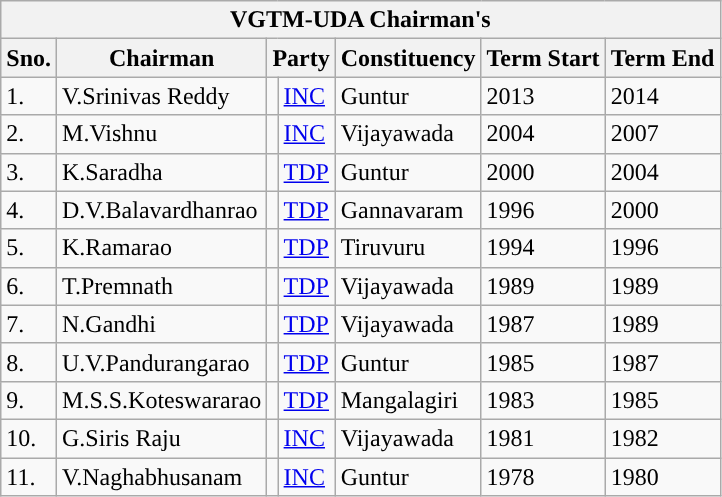<table class="wikitable sortable">
<tr>
<th colspan="9">VGTM-UDA Chairman's</th>
</tr>
<tr>
<th>Sno.</th>
<th>Chairman</th>
<th colspan="2">Party</th>
<th>Constituency</th>
<th>Term Start</th>
<th>Term End</th>
</tr>
<tr>
<td>1.</td>
<td>V.Srinivas Reddy</td>
<td></td>
<td><a href='#'>INC</a></td>
<td>Guntur</td>
<td>2013</td>
<td>2014</td>
</tr>
<tr>
<td>2.</td>
<td>M.Vishnu</td>
<td></td>
<td><a href='#'>INC</a></td>
<td>Vijayawada</td>
<td>2004</td>
<td>2007</td>
</tr>
<tr>
<td>3.</td>
<td>K.Saradha</td>
<td></td>
<td><a href='#'>TDP</a></td>
<td>Guntur</td>
<td>2000</td>
<td>2004</td>
</tr>
<tr>
<td>4.</td>
<td>D.V.Balavardhanrao</td>
<td></td>
<td><a href='#'>TDP</a></td>
<td>Gannavaram</td>
<td>1996</td>
<td>2000</td>
</tr>
<tr>
<td>5.</td>
<td>K.Ramarao</td>
<td></td>
<td><a href='#'>TDP</a></td>
<td>Tiruvuru</td>
<td>1994</td>
<td>1996</td>
</tr>
<tr>
<td>6.</td>
<td>T.Premnath</td>
<td></td>
<td><a href='#'>TDP</a></td>
<td>Vijayawada</td>
<td>1989</td>
<td>1989</td>
</tr>
<tr>
<td>7.</td>
<td>N.Gandhi</td>
<td></td>
<td><a href='#'>TDP</a></td>
<td>Vijayawada</td>
<td>1987</td>
<td>1989</td>
</tr>
<tr>
<td>8.</td>
<td>U.V.Pandurangarao</td>
<td></td>
<td><a href='#'>TDP</a></td>
<td>Guntur</td>
<td>1985</td>
<td>1987</td>
</tr>
<tr>
<td>9.</td>
<td>M.S.S.Koteswararao</td>
<td></td>
<td><a href='#'>TDP</a></td>
<td>Mangalagiri</td>
<td>1983</td>
<td>1985</td>
</tr>
<tr>
<td>10.</td>
<td>G.Siris Raju</td>
<td></td>
<td><a href='#'>INC</a></td>
<td>Vijayawada</td>
<td>1981</td>
<td>1982</td>
</tr>
<tr>
<td>11.</td>
<td>V.Naghabhusanam</td>
<td></td>
<td><a href='#'>INC</a></td>
<td>Guntur</td>
<td>1978</td>
<td>1980</td>
</tr>
</table>
